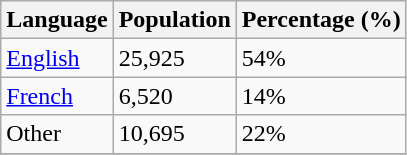<table class="wikitable">
<tr>
<th>Language</th>
<th>Population</th>
<th>Percentage (%)</th>
</tr>
<tr>
<td><a href='#'>English</a></td>
<td>25,925</td>
<td>54%</td>
</tr>
<tr>
<td><a href='#'>French</a></td>
<td>6,520</td>
<td>14%</td>
</tr>
<tr>
<td>Other</td>
<td>10,695</td>
<td>22%</td>
</tr>
<tr>
</tr>
</table>
